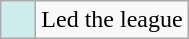<table class="wikitable">
<tr>
<td style="background:#CFECEC; width:1em"></td>
<td>Led the league</td>
</tr>
</table>
